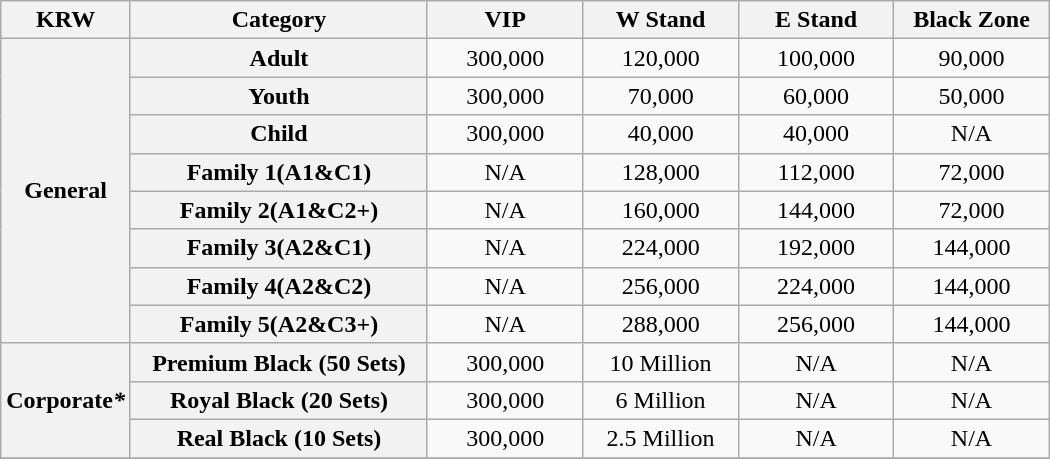<table class="wikitable" style="text-align: center; width: 700px; height: 200px;">
<tr>
<th>KRW</th>
<th scope=row style="width: 200px;">Category</th>
<th scope=row style="width: 100px;">VIP</th>
<th scope=row style="width: 100px;">W Stand</th>
<th scope=row style="width: 100px;">E Stand</th>
<th scope=row style="width: 100px;">Black Zone</th>
</tr>
<tr>
<th rowspan="8">General</th>
<th>Adult</th>
<td>300,000</td>
<td>120,000</td>
<td>100,000</td>
<td>90,000</td>
</tr>
<tr>
<th>Youth</th>
<td>300,000</td>
<td>70,000</td>
<td>60,000</td>
<td>50,000</td>
</tr>
<tr>
<th>Child</th>
<td>300,000</td>
<td>40,000</td>
<td>40,000</td>
<td>N/A</td>
</tr>
<tr>
<th>Family 1(A1&C1)</th>
<td>N/A</td>
<td>128,000</td>
<td>112,000</td>
<td>72,000</td>
</tr>
<tr>
<th>Family 2(A1&C2+)</th>
<td>N/A</td>
<td>160,000</td>
<td>144,000</td>
<td>72,000</td>
</tr>
<tr>
<th>Family 3(A2&C1)</th>
<td>N/A</td>
<td>224,000</td>
<td>192,000</td>
<td>144,000</td>
</tr>
<tr>
<th>Family 4(A2&C2)</th>
<td>N/A</td>
<td>256,000</td>
<td>224,000</td>
<td>144,000</td>
</tr>
<tr>
<th>Family 5(A2&C3+)</th>
<td>N/A</td>
<td>288,000</td>
<td>256,000</td>
<td>144,000</td>
</tr>
<tr>
<th rowspan="3">Corporate<em>*</em></th>
<th>Premium Black (50 Sets)</th>
<td>300,000</td>
<td>10 Million</td>
<td>N/A</td>
<td>N/A</td>
</tr>
<tr>
<th>Royal Black (20 Sets)</th>
<td>300,000</td>
<td>6 Million</td>
<td>N/A</td>
<td>N/A</td>
</tr>
<tr>
<th>Real Black (10 Sets)</th>
<td>300,000</td>
<td>2.5 Million</td>
<td>N/A</td>
<td>N/A</td>
</tr>
<tr>
</tr>
</table>
